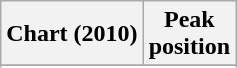<table class="wikitable sortable plainrowheaders">
<tr>
<th>Chart (2010)</th>
<th>Peak<br>position</th>
</tr>
<tr>
</tr>
<tr>
</tr>
</table>
